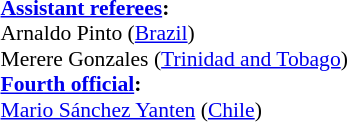<table width=100% style="font-size: 90%">
<tr>
<td><br><strong><a href='#'>Assistant referees</a>:</strong>
<br>Arnaldo Pinto (<a href='#'>Brazil</a>)
<br>Merere Gonzales (<a href='#'>Trinidad and Tobago</a>)
<br><strong><a href='#'>Fourth official</a>:</strong>
<br><a href='#'>Mario Sánchez Yanten</a> (<a href='#'>Chile</a>)</td>
</tr>
</table>
